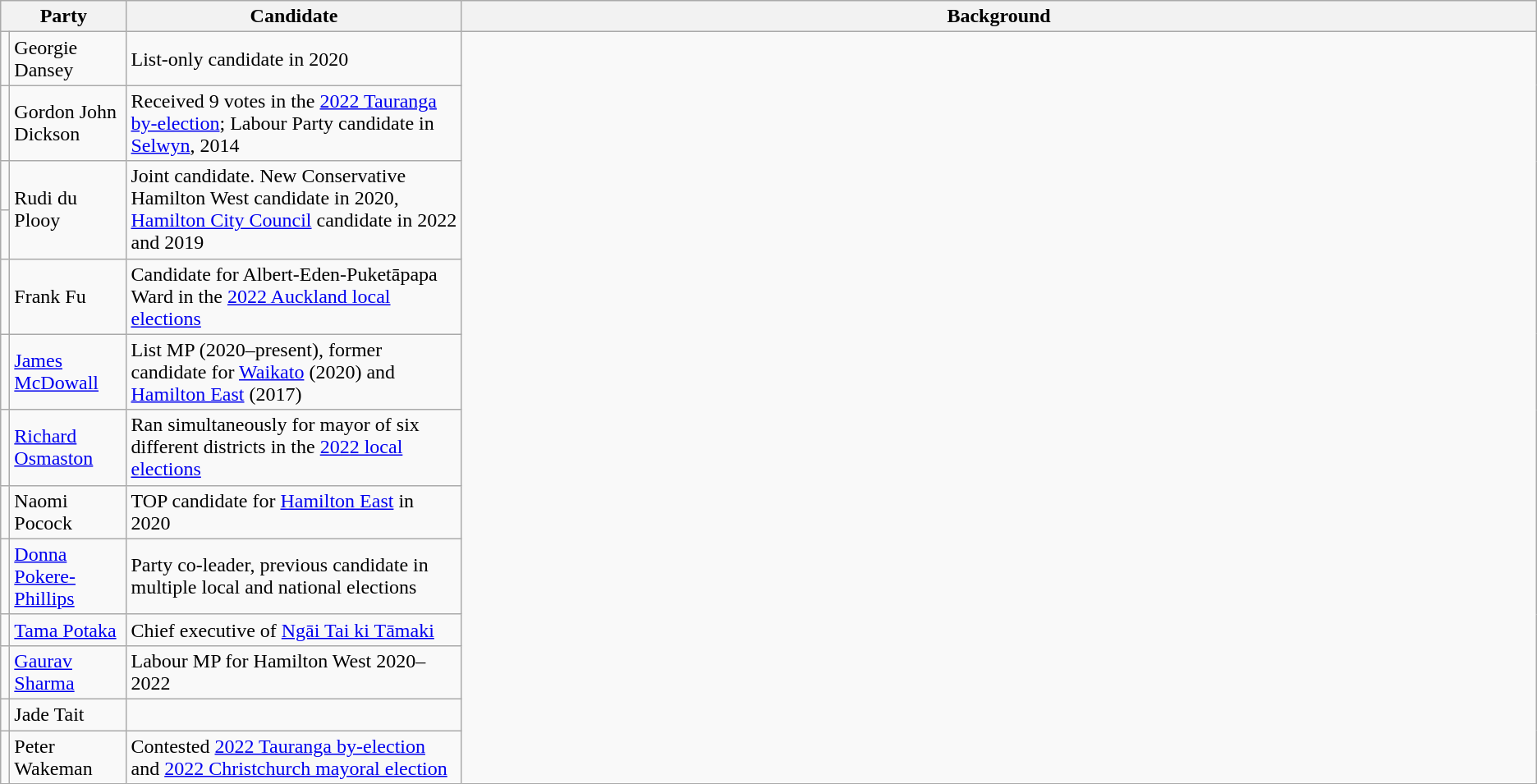<table class="wikitable">
<tr>
<th colspan=2>Party</th>
<th>Candidate</th>
<th width=70%>Background</th>
</tr>
<tr>
<td></td>
<td>Georgie Dansey</td>
<td>List-only candidate in 2020</td>
</tr>
<tr>
<td></td>
<td>Gordon John Dickson</td>
<td>Received 9 votes in the <a href='#'>2022 Tauranga by-election</a>; Labour Party candidate in <a href='#'>Selwyn</a>, 2014</td>
</tr>
<tr>
<td></td>
<td rowspan=2>Rudi du Plooy</td>
<td rowspan=2>Joint candidate. New Conservative Hamilton West candidate in 2020, <a href='#'>Hamilton City Council</a> candidate in 2022 and 2019</td>
</tr>
<tr>
<td></td>
</tr>
<tr>
<td></td>
<td>Frank Fu</td>
<td>Candidate for Albert-Eden-Puketāpapa Ward in the <a href='#'>2022 Auckland local elections</a></td>
</tr>
<tr>
<td></td>
<td><a href='#'>James McDowall</a></td>
<td>List MP (2020–present), former candidate for <a href='#'>Waikato</a> (2020) and <a href='#'>Hamilton East</a> (2017)</td>
</tr>
<tr>
<td></td>
<td><a href='#'>Richard Osmaston</a></td>
<td>Ran simultaneously for mayor of six different districts in the <a href='#'>2022 local elections</a></td>
</tr>
<tr>
<td></td>
<td>Naomi Pocock</td>
<td>TOP candidate for <a href='#'>Hamilton East</a> in 2020</td>
</tr>
<tr>
<td></td>
<td><a href='#'>Donna Pokere-Phillips</a></td>
<td>Party co-leader, previous candidate in multiple local and national elections</td>
</tr>
<tr>
<td></td>
<td><a href='#'>Tama Potaka</a></td>
<td>Chief executive of <a href='#'>Ngāi Tai ki Tāmaki</a></td>
</tr>
<tr>
<td></td>
<td><a href='#'>Gaurav Sharma</a></td>
<td>Labour MP for Hamilton West 2020–2022</td>
</tr>
<tr>
<td></td>
<td>Jade Tait</td>
<td></td>
</tr>
<tr>
<td></td>
<td>Peter Wakeman</td>
<td>Contested <a href='#'>2022 Tauranga by-election</a> and <a href='#'>2022 Christchurch mayoral election</a></td>
</tr>
</table>
